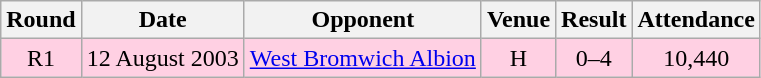<table class="wikitable sortable" style="text-align:center;">
<tr>
<th>Round</th>
<th>Date</th>
<th>Opponent</th>
<th>Venue</th>
<th>Result</th>
<th>Attendance</th>
</tr>
<tr style="background:#ffd0e3;">
<td>R1</td>
<td>12 August 2003</td>
<td><a href='#'>West Bromwich Albion</a></td>
<td>H</td>
<td>0–4</td>
<td>10,440</td>
</tr>
</table>
